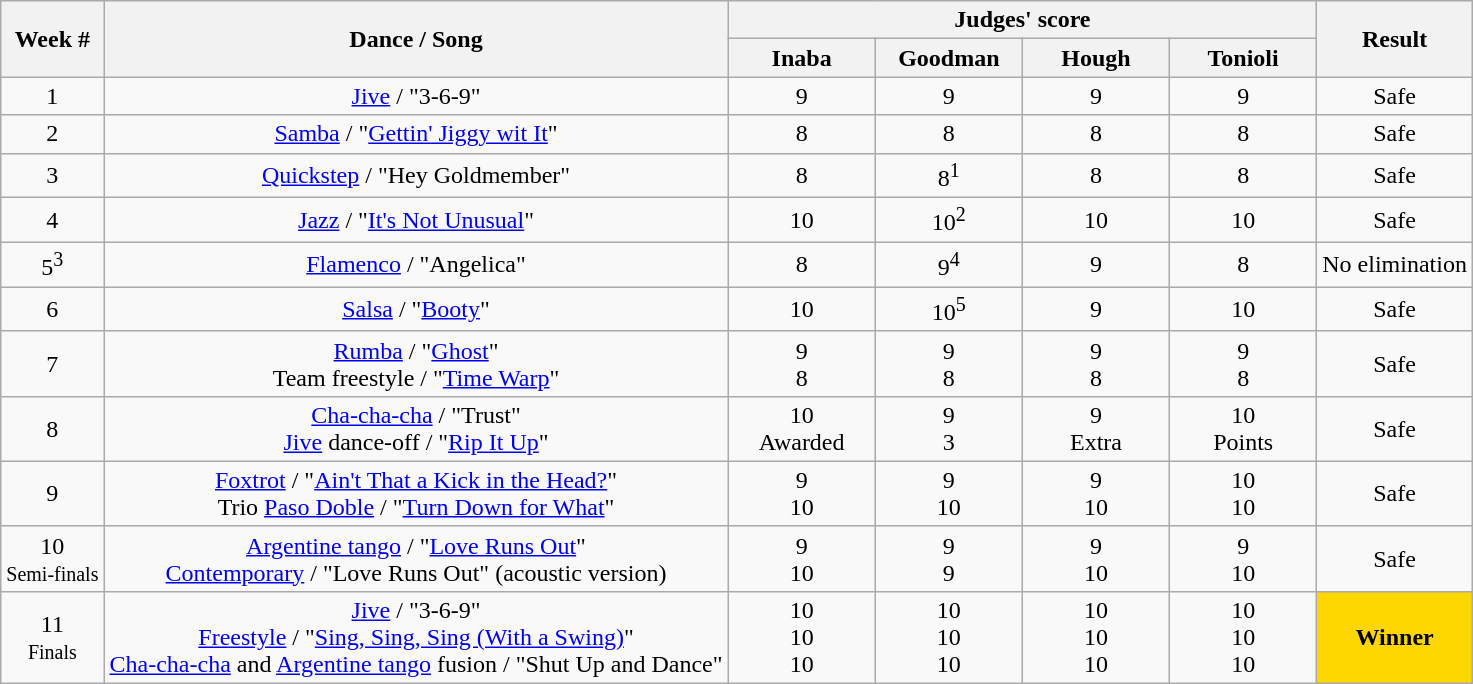<table class="wikitable" style="float:left;">
<tr>
<th rowspan="2">Week #</th>
<th rowspan="2">Dance / Song</th>
<th colspan="4">Judges' score</th>
<th rowspan="2">Result</th>
</tr>
<tr>
<th style="width:10%;">Inaba</th>
<th style="width:10%;">Goodman</th>
<th style="width:10%;">Hough</th>
<th style="width:10%;">Tonioli</th>
</tr>
<tr style="text-align:center">
<td>1</td>
<td><a href='#'>Jive</a> / "3-6-9"</td>
<td>9</td>
<td>9</td>
<td>9</td>
<td>9</td>
<td>Safe</td>
</tr>
<tr style="text-align: center">
<td>2</td>
<td><a href='#'>Samba</a> / "<a href='#'>Gettin' Jiggy wit It</a>"</td>
<td>8</td>
<td>8</td>
<td>8</td>
<td>8</td>
<td>Safe</td>
</tr>
<tr style="text-align: center">
<td>3</td>
<td><a href='#'>Quickstep</a> / "Hey Goldmember"</td>
<td>8</td>
<td>8<sup>1</sup></td>
<td>8</td>
<td>8</td>
<td>Safe</td>
</tr>
<tr style="text-align: center">
<td>4</td>
<td><a href='#'>Jazz</a> / "<a href='#'>It's Not Unusual</a>"</td>
<td>10</td>
<td>10<sup>2</sup></td>
<td>10</td>
<td>10</td>
<td>Safe</td>
</tr>
<tr style="text-align: center">
<td>5<sup>3</sup></td>
<td><a href='#'>Flamenco</a> / "Angelica"</td>
<td>8</td>
<td>9<sup>4</sup></td>
<td>9</td>
<td>8</td>
<td>No elimination</td>
</tr>
<tr style="text-align: center">
<td>6</td>
<td><a href='#'>Salsa</a> / "<a href='#'>Booty</a>"</td>
<td>10</td>
<td>10<sup>5</sup></td>
<td>9</td>
<td>10</td>
<td>Safe</td>
</tr>
<tr style="text-align: center">
<td>7</td>
<td><a href='#'>Rumba</a> / "<a href='#'>Ghost</a>"<br>Team freestyle / "<a href='#'>Time Warp</a>"</td>
<td>9<br>8</td>
<td>9<br>8</td>
<td>9<br>8</td>
<td>9<br>8</td>
<td>Safe</td>
</tr>
<tr style="text-align: center">
<td>8</td>
<td><a href='#'>Cha-cha-cha</a> / "Trust"<br><a href='#'>Jive</a> dance-off / "<a href='#'>Rip It Up</a>"</td>
<td>10<br>Awarded</td>
<td>9<br>3</td>
<td>9<br>Extra</td>
<td>10<br>Points</td>
<td>Safe</td>
</tr>
<tr style="text-align: center">
<td>9</td>
<td><a href='#'>Foxtrot</a> / "<a href='#'>Ain't That a Kick in the Head?</a>"<br>Trio <a href='#'>Paso Doble</a> / "<a href='#'>Turn Down for What</a>"</td>
<td>9<br>10</td>
<td>9<br>10</td>
<td>9<br>10</td>
<td>10<br>10</td>
<td>Safe</td>
</tr>
<tr style="text-align: center">
<td>10<br><small>Semi-finals</small></td>
<td><a href='#'>Argentine tango</a> / "<a href='#'>Love Runs Out</a>"<br><a href='#'>Contemporary</a> / "Love Runs Out" (acoustic version)</td>
<td>9<br>10</td>
<td>9<br>9</td>
<td>9<br>10</td>
<td>9<br>10</td>
<td>Safe</td>
</tr>
<tr style="text-align: center">
<td>11<br><small>Finals</small></td>
<td><a href='#'>Jive</a> / "3-6-9"<br><a href='#'>Freestyle</a> / "<a href='#'>Sing, Sing, Sing (With a Swing)</a>"<br><a href='#'>Cha-cha-cha</a> and <a href='#'>Argentine tango</a> fusion / "Shut Up and Dance"</td>
<td>10<br>10<br>10</td>
<td>10<br>10<br>10</td>
<td>10<br>10<br>10</td>
<td>10<br>10<br>10</td>
<td style="background:gold;"><strong>Winner</strong></td>
</tr>
</table>
